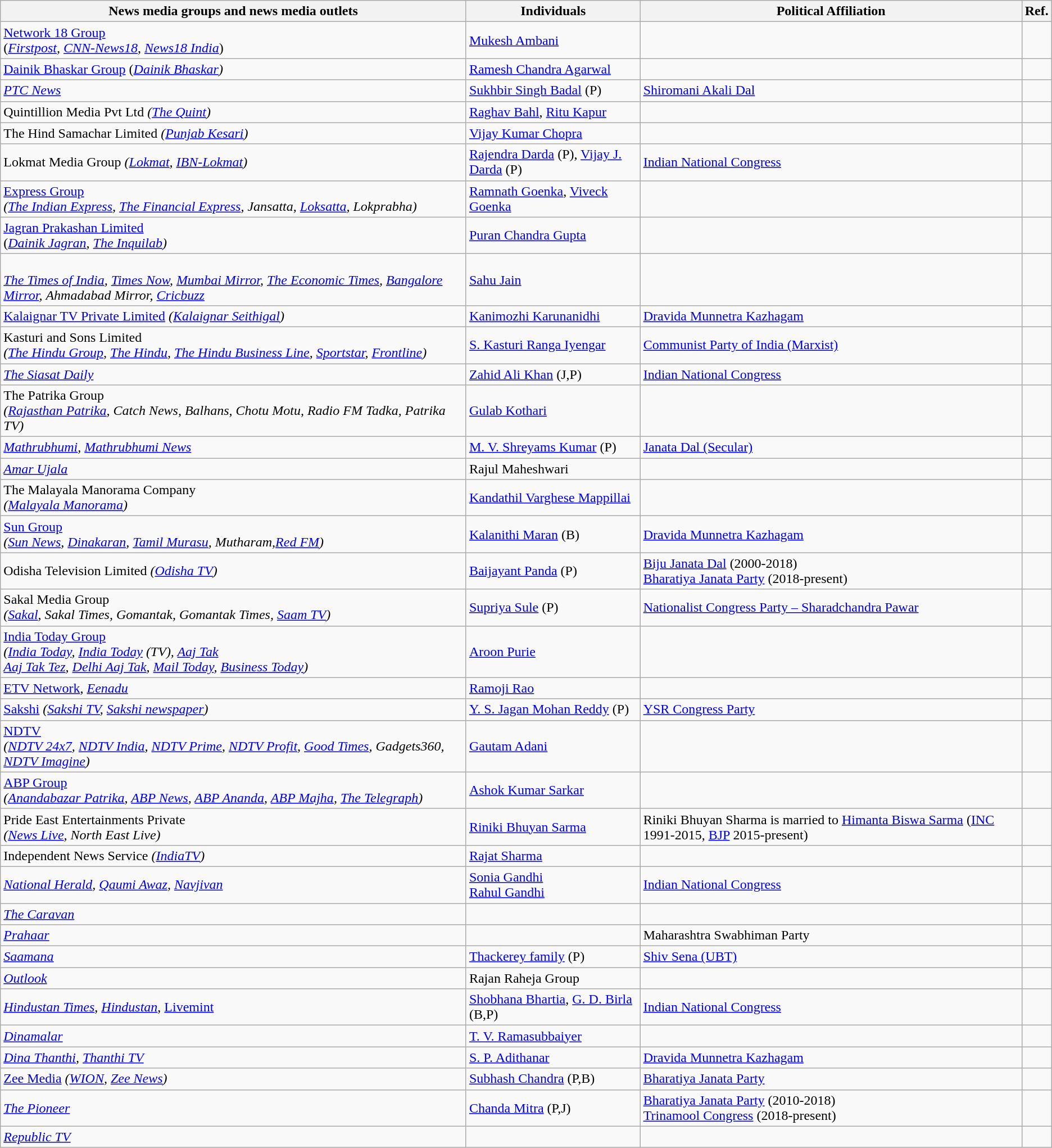<table class="wikitable sortable">
<tr>
<th>News media groups and news media outlets</th>
<th>Individuals</th>
<th>Political Affiliation</th>
<th>Ref.</th>
</tr>
<tr>
<td><a href='#'>Network 18 Group</a><br>(<em><a href='#'>Firstpost</a>, <a href='#'>CNN-News18</a></em>, <a href='#'><em>News18 India</em></a>)</td>
<td><a href='#'>Mukesh Ambani</a></td>
<td></td>
<td></td>
</tr>
<tr>
<td><a href='#'>Dainik Bhaskar Group</a> (<em><a href='#'>Dainik Bhaskar</a>)</em></td>
<td><a href='#'>Ramesh Chandra Agarwal</a></td>
<td></td>
<td></td>
</tr>
<tr>
<td><a href='#'><em>PTC News</em></a></td>
<td><a href='#'>Sukhbir Singh Badal</a> (P)</td>
<td><a href='#'>Shiromani Akali Dal</a></td>
<td></td>
</tr>
<tr>
<td>Quintillion Media Pvt Ltd <em>(<a href='#'>The Quint</a>)</em></td>
<td><a href='#'>Raghav Bahl</a>, <a href='#'>Ritu Kapur</a></td>
<td></td>
<td></td>
</tr>
<tr>
<td>The Hind Samachar Limited <em>(<a href='#'>Punjab Kesari</a>)</em></td>
<td><a href='#'>Vijay Kumar Chopra</a></td>
<td></td>
<td></td>
</tr>
<tr>
<td>Lokmat Media Group <em>(<a href='#'>Lokmat</a>, <a href='#'>IBN-Lokmat</a>)</em></td>
<td><a href='#'>Rajendra Darda</a> (P), <a href='#'>Vijay J. Darda</a> (P)</td>
<td><a href='#'>Indian National Congress</a></td>
<td></td>
</tr>
<tr>
<td><a href='#'>Express Group</a><br><em>(<a href='#'>The Indian Express</a>, <a href='#'>The Financial Express</a>, Jansatta, <a href='#'>Loksatta</a>, Lokprabha)</em></td>
<td><a href='#'>Ramnath Goenka</a>, <a href='#'>Viveck Goenka</a></td>
<td></td>
<td></td>
</tr>
<tr>
<td><a href='#'>Jagran Prakashan Limited</a><br>(<em><a href='#'>Dainik Jagran</a>, <a href='#'>The Inquilab</a>)</em></td>
<td><a href='#'>Puran Chandra Gupta</a></td>
<td></td>
<td></td>
</tr>
<tr>
<td><br><em><a href='#'>The Times of India</a>, <a href='#'>Times Now</a>,</em> <em><a href='#'>Mumbai Mirror</a>,</em> <em><a href='#'>The Economic Times</a>,</em> <em><a href='#'>Bangalore Mirror</a>,</em> <em>Ahmadabad Mirror, <a href='#'>Cricbuzz</a></em></td>
<td><a href='#'>Sahu Jain</a></td>
<td></td>
<td></td>
</tr>
<tr>
<td><a href='#'>Kalaignar TV Private Limited</a> <em>(<a href='#'>Kalaignar Seithigal</a>)</em></td>
<td><a href='#'>Kanimozhi Karunanidhi</a></td>
<td><a href='#'>Dravida Munnetra Kazhagam</a></td>
<td></td>
</tr>
<tr>
<td>Kasturi and Sons Limited<br><em>(<a href='#'>The Hindu Group</a>, <a href='#'>The Hindu</a>, <a href='#'>The Hindu Business Line</a>, <a href='#'>Sportstar</a>, <a href='#'>Frontline</a>)</em></td>
<td><a href='#'>S. Kasturi Ranga Iyengar</a></td>
<td><a href='#'>Communist Party of India (Marxist)</a></td>
<td></td>
</tr>
<tr>
<td><a href='#'><em>The Siasat Daily</em></a></td>
<td><a href='#'>Zahid Ali Khan</a> (J,P)</td>
<td><a href='#'>Indian National Congress</a></td>
<td></td>
</tr>
<tr>
<td>The Patrika Group<br><em>(<a href='#'>Rajasthan Patrika</a>, Catch News, Balhans, Chotu Motu, Radio FM Tadka, Patrika TV)</em></td>
<td><a href='#'>Gulab Kothari</a></td>
<td></td>
<td></td>
</tr>
<tr>
<td><em><a href='#'>Mathrubhumi</a>, <a href='#'>Mathrubhumi News</a></em></td>
<td><a href='#'>M. V. Shreyams Kumar</a> (P)</td>
<td><a href='#'>Janata Dal (Secular)</a></td>
<td></td>
</tr>
<tr>
<td><a href='#'><em>Amar Ujala</em></a></td>
<td>Rajul Maheshwari</td>
<td></td>
<td></td>
</tr>
<tr>
<td>The Malayala Manorama Company<br><em>(<a href='#'>Malayala Manorama</a>)</em></td>
<td><a href='#'>Kandathil Varghese Mappillai</a></td>
<td></td>
<td></td>
</tr>
<tr>
<td><a href='#'>Sun Group</a><br><em>(<a href='#'>Sun News</a>, <a href='#'>Dinakaran</a>, <a href='#'>Tamil Murasu</a>, Mutharam,<a href='#'>Red FM</a>)</em></td>
<td><a href='#'>Kalanithi Maran</a> (B)</td>
<td><a href='#'>Dravida Munnetra Kazhagam</a></td>
<td></td>
</tr>
<tr>
<td>Odisha Television Limited <em>(<a href='#'>Odisha TV</a>)</em></td>
<td><a href='#'>Baijayant Panda</a> (P)</td>
<td><a href='#'>Biju Janata Dal</a> (2000-2018)<br><a href='#'>Bharatiya Janata Party</a> (2018-present)</td>
<td></td>
</tr>
<tr>
<td>Sakal Media Group<br><em>(<a href='#'>Sakal</a>, Sakal Times, Gomantak, Gomantak Times, <a href='#'>Saam TV</a>)</em></td>
<td><a href='#'>Supriya Sule</a> (P)</td>
<td><a href='#'>Nationalist Congress Party – Sharadchandra Pawar</a></td>
<td></td>
</tr>
<tr>
<td><a href='#'>India Today Group</a><br><em>(<a href='#'>India Today</a>, <a href='#'>India Today</a> (TV), <a href='#'>Aaj Tak</a><br><a href='#'>Aaj Tak Tez</a>, <a href='#'>Delhi Aaj Tak</a>,</em> <em><a href='#'>Mail Today</a>,</em> <a href='#'><em>Business Today</em></a><em>)</em></td>
<td><a href='#'>Aroon Purie</a></td>
<td></td>
<td></td>
</tr>
<tr>
<td><a href='#'>ETV Network</a>, <em><a href='#'>Eenadu</a></em></td>
<td><a href='#'>Ramoji Rao</a></td>
<td></td>
<td></td>
</tr>
<tr>
<td><a href='#'>Sakshi</a> <em>(<a href='#'>Sakshi TV</a>, <a href='#'>Sakshi newspaper</a>)</em></td>
<td><a href='#'>Y. S. Jagan Mohan Reddy</a> (P)</td>
<td><a href='#'>YSR Congress Party</a></td>
<td></td>
</tr>
<tr>
<td><a href='#'>NDTV</a><br><em>(<a href='#'>NDTV 24x7</a>, <a href='#'>NDTV India</a>, <a href='#'>NDTV Prime</a>, <a href='#'>NDTV Profit</a>, <a href='#'>Good Times</a>, Gadgets360, <a href='#'>NDTV Imagine</a>)</em></td>
<td><a href='#'>Gautam Adani</a></td>
<td></td>
<td></td>
</tr>
<tr>
<td><a href='#'>ABP Group</a><br><em>(<a href='#'>Anandabazar Patrika</a>, <a href='#'>ABP News</a>, <a href='#'>ABP Ananda</a>, <a href='#'>ABP Majha</a>, <a href='#'>The Telegraph</a>)</em></td>
<td><a href='#'>Ashok Kumar Sarkar</a></td>
<td></td>
<td></td>
</tr>
<tr>
<td>Pride East Entertainments Private<br><em>(<a href='#'>News Live</a>, North East Live)</em></td>
<td><a href='#'>Riniki Bhuyan Sarma</a></td>
<td>Riniki Bhuyan Sharma is married to <a href='#'>Himanta Biswa Sarma</a> (<a href='#'>INC</a> 1991-2015, <a href='#'>BJP</a> 2015-present)</td>
<td></td>
</tr>
<tr>
<td>Independent News Service <em>(<a href='#'>IndiaTV</a>)</em></td>
<td><a href='#'>Rajat Sharma</a></td>
<td></td>
<td></td>
</tr>
<tr>
<td><em><a href='#'>National Herald</a>, <a href='#'>Qaumi Awaz</a>, <a href='#'>Navjivan</a></em></td>
<td><a href='#'>Sonia Gandhi</a><br><a href='#'>Rahul Gandhi</a></td>
<td><a href='#'>Indian National Congress</a></td>
<td></td>
</tr>
<tr>
<td><a href='#'><em>The Caravan</em></a></td>
<td></td>
<td></td>
<td></td>
</tr>
<tr>
<td><a href='#'><em>Prahaar</em></a></td>
<td></td>
<td>Maharashtra Swabhiman Party</td>
<td></td>
</tr>
<tr>
<td><em><a href='#'>Saamana</a></em></td>
<td><a href='#'>Thackerey family</a> (P)</td>
<td><a href='#'>Shiv Sena (UBT)</a></td>
<td></td>
</tr>
<tr>
<td><a href='#'><em>Outlook</em></a></td>
<td>Rajan Raheja Group</td>
<td></td>
<td></td>
</tr>
<tr>
<td><em><a href='#'>Hindustan Times</a></em>, <a href='#'><em>Hindustan</em></a>, <a href='#'>Livemint</a></td>
<td><a href='#'>Shobhana Bhartia</a>, <a href='#'>G. D. Birla</a> (B,P)</td>
<td><a href='#'>Indian National Congress</a></td>
<td></td>
</tr>
<tr>
<td><em><a href='#'>Dinamalar</a></em></td>
<td><a href='#'>T. V. Ramasubbaiyer</a></td>
<td></td>
<td></td>
</tr>
<tr>
<td><em><a href='#'>Dina Thanthi</a>, <a href='#'>Thanthi TV</a></em></td>
<td><a href='#'>S. P. Adithanar</a></td>
<td><a href='#'>Dravida Munnetra Kazhagam</a></td>
<td></td>
</tr>
<tr>
<td><a href='#'>Zee Media</a>  <em>(<a href='#'>WION</a>, <a href='#'>Zee News</a>)</em></td>
<td><a href='#'>Subhash Chandra</a> (P,B)</td>
<td><a href='#'>Bharatiya Janata Party</a></td>
<td></td>
</tr>
<tr>
<td><a href='#'><em>The Pioneer</em></a></td>
<td><a href='#'>Chanda Mitra</a> (P,J)</td>
<td><a href='#'>Bharatiya Janata Party</a> (2010-2018)<br><a href='#'>Trinamool Congress</a> (2018-present)</td>
<td></td>
</tr>
<tr>
<td><a href='#'><em>Republic TV</em></a></td>
<td></td>
<td></td>
<td></td>
</tr>
</table>
